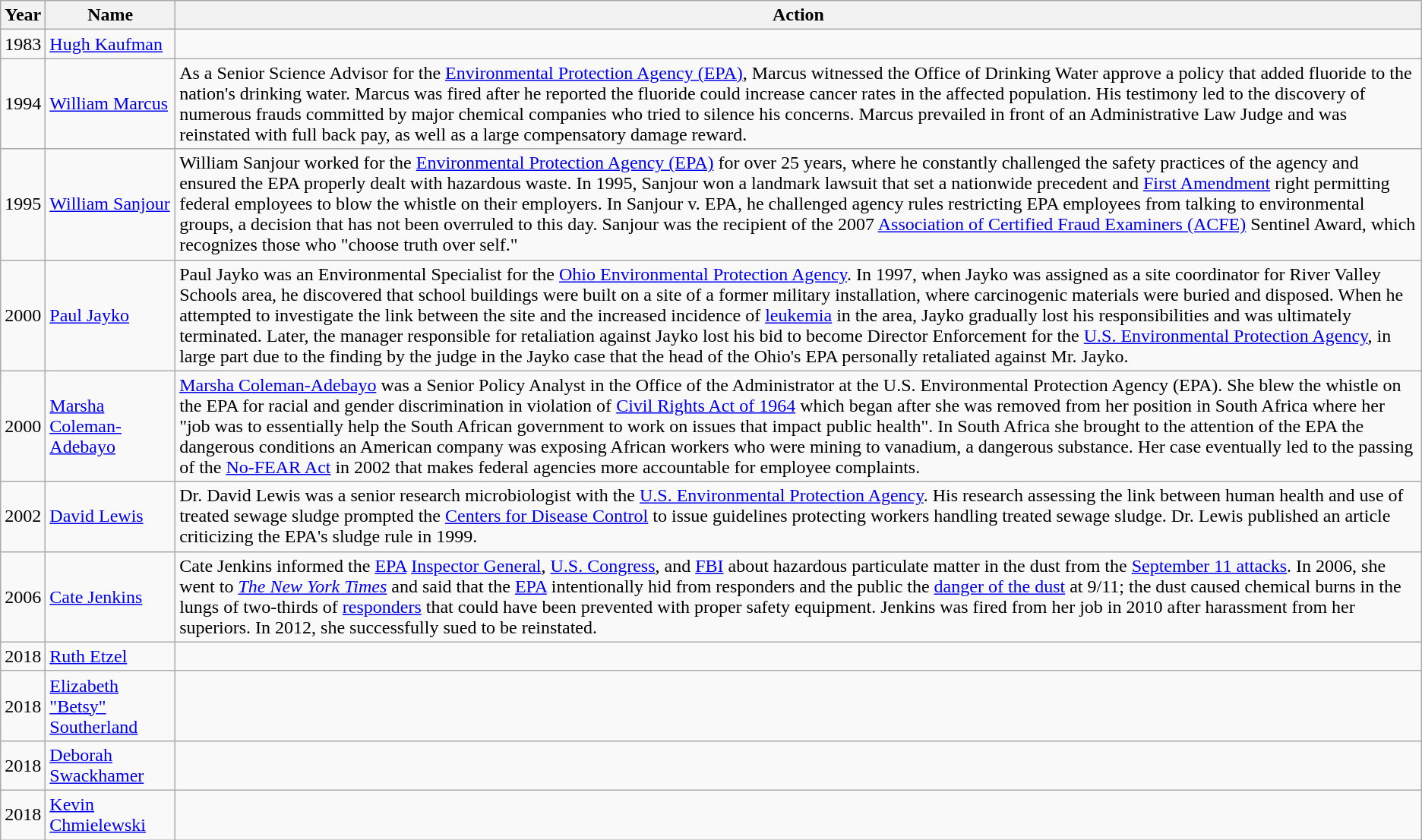<table class="wikitable">
<tr>
<th>Year</th>
<th>Name</th>
<th>Action</th>
</tr>
<tr>
<td>1983</td>
<td><a href='#'>Hugh Kaufman</a></td>
<td></td>
</tr>
<tr>
<td>1994</td>
<td><a href='#'>William Marcus</a></td>
<td>As a Senior Science Advisor for the <a href='#'>Environmental Protection Agency (EPA)</a>, Marcus witnessed the Office of Drinking Water approve a policy that added fluoride to the nation's drinking water. Marcus was fired after he reported the fluoride could increase cancer rates in the affected population. His testimony led to the discovery of numerous frauds committed by major chemical companies who tried to silence his concerns. Marcus prevailed in front of an Administrative Law Judge and was reinstated with full back pay, as well as a large compensatory damage reward.</td>
</tr>
<tr>
<td>1995</td>
<td><a href='#'>William Sanjour</a></td>
<td>William Sanjour worked for the <a href='#'>Environmental Protection Agency (EPA)</a> for over 25 years, where he constantly challenged the safety practices of the agency and ensured the EPA properly dealt with hazardous waste. In 1995, Sanjour won a landmark lawsuit that set a nationwide precedent and <a href='#'>First Amendment</a> right permitting federal employees to blow the whistle on their employers. In Sanjour v. EPA, he challenged agency rules restricting EPA employees from talking to environmental groups, a decision that has not been overruled to this day. Sanjour was the recipient of the 2007 <a href='#'>Association of Certified Fraud Examiners (ACFE)</a> Sentinel Award, which recognizes those who "choose truth over self."</td>
</tr>
<tr>
<td>2000</td>
<td><a href='#'>Paul Jayko</a></td>
<td>Paul Jayko was an Environmental Specialist for the <a href='#'>Ohio Environmental Protection Agency</a>. In 1997, when Jayko was assigned as a site coordinator for River Valley Schools area, he discovered that school buildings were built on a site of a former military installation, where carcinogenic materials were buried and disposed. When he attempted to investigate the link between the site and the increased incidence of <a href='#'>leukemia</a> in the area, Jayko gradually lost his responsibilities and was ultimately terminated. Later, the manager responsible for retaliation against Jayko lost his bid to become Director Enforcement for the <a href='#'>U.S. Environmental Protection Agency</a>, in large part due to the finding by the judge in the Jayko case that the head of the Ohio's EPA personally retaliated against Mr. Jayko.</td>
</tr>
<tr>
<td>2000</td>
<td><a href='#'>Marsha Coleman-Adebayo</a></td>
<td><a href='#'>Marsha Coleman-Adebayo</a> was a Senior Policy Analyst in the Office of the Administrator at the U.S. Environmental Protection Agency (EPA). She blew the whistle on the EPA for racial and gender discrimination in violation of <a href='#'>Civil Rights Act of 1964</a> which began after she was removed from her position in South Africa where her "job was to essentially help the South African government to work on issues that impact public health". In South Africa she brought to the attention of the EPA the dangerous conditions an American company was exposing African workers who were mining to vanadium, a dangerous substance. Her case eventually led to the passing of the <a href='#'>No-FEAR Act</a> in 2002 that makes federal agencies more accountable for employee complaints.</td>
</tr>
<tr>
<td>2002</td>
<td><a href='#'>David Lewis</a></td>
<td>Dr. David Lewis was a senior research microbiologist with the <a href='#'>U.S. Environmental Protection Agency</a>. His research assessing the link between human health and use of treated sewage sludge prompted the <a href='#'>Centers for Disease Control</a> to issue guidelines protecting workers handling treated sewage sludge. Dr. Lewis published an article criticizing the EPA's sludge rule in 1999.</td>
</tr>
<tr>
<td>2006</td>
<td><a href='#'>Cate Jenkins</a></td>
<td>Cate Jenkins informed the <a href='#'>EPA</a> <a href='#'>Inspector General</a>, <a href='#'>U.S. Congress</a>, and <a href='#'>FBI</a> about hazardous particulate matter in the dust from the <a href='#'>September 11 attacks</a>. In 2006, she went to <em><a href='#'>The New York Times</a></em> and said that the <a href='#'>EPA</a> intentionally hid from responders and the public the <a href='#'>danger of the dust</a> at 9/11; the dust caused chemical burns in the lungs of two-thirds of <a href='#'>responders</a> that could have been prevented with proper safety equipment. Jenkins was fired from her job in 2010 after harassment from her superiors. In 2012, she successfully sued to be reinstated.</td>
</tr>
<tr>
<td>2018</td>
<td><a href='#'>Ruth Etzel</a></td>
<td></td>
</tr>
<tr>
<td>2018</td>
<td><a href='#'>Elizabeth "Betsy" Southerland</a></td>
<td></td>
</tr>
<tr>
<td>2018</td>
<td><a href='#'>Deborah Swackhamer</a></td>
<td></td>
</tr>
<tr>
<td>2018</td>
<td><a href='#'>Kevin Chmielewski</a></td>
<td></td>
</tr>
</table>
